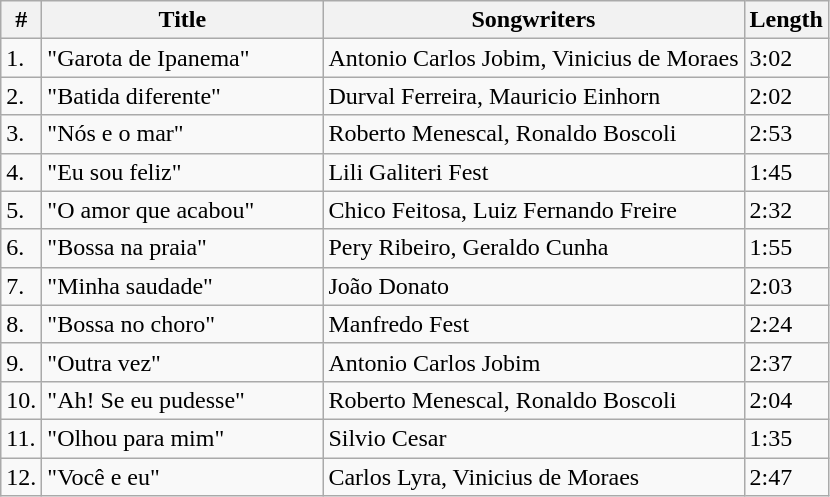<table class="wikitable">
<tr>
<th>#</th>
<th width="180">Title</th>
<th>Songwriters</th>
<th>Length</th>
</tr>
<tr>
<td>1.</td>
<td>"Garota de Ipanema"</td>
<td>Antonio Carlos Jobim, Vinicius de Moraes</td>
<td>3:02</td>
</tr>
<tr>
<td>2.</td>
<td>"Batida diferente"</td>
<td>Durval Ferreira, Mauricio Einhorn</td>
<td>2:02</td>
</tr>
<tr>
<td>3.</td>
<td>"Nós e o mar"</td>
<td>Roberto Menescal, Ronaldo Boscoli</td>
<td>2:53</td>
</tr>
<tr>
<td>4.</td>
<td>"Eu sou feliz"</td>
<td>Lili Galiteri Fest</td>
<td>1:45</td>
</tr>
<tr>
<td>5.</td>
<td>"O amor que acabou"</td>
<td>Chico Feitosa, Luiz Fernando Freire</td>
<td>2:32</td>
</tr>
<tr>
<td>6.</td>
<td>"Bossa na praia"</td>
<td>Pery Ribeiro, Geraldo Cunha</td>
<td>1:55</td>
</tr>
<tr>
<td>7.</td>
<td>"Minha saudade"</td>
<td>João Donato</td>
<td>2:03</td>
</tr>
<tr>
<td>8.</td>
<td>"Bossa no choro"</td>
<td>Manfredo Fest</td>
<td>2:24</td>
</tr>
<tr>
<td>9.</td>
<td>"Outra vez"</td>
<td>Antonio Carlos Jobim</td>
<td>2:37</td>
</tr>
<tr>
<td>10.</td>
<td>"Ah! Se eu pudesse"</td>
<td>Roberto Menescal, Ronaldo Boscoli</td>
<td>2:04</td>
</tr>
<tr>
<td>11.</td>
<td>"Olhou para mim"</td>
<td>Silvio Cesar</td>
<td>1:35</td>
</tr>
<tr>
<td>12.</td>
<td>"Você e eu"</td>
<td>Carlos Lyra, Vinicius de Moraes</td>
<td>2:47</td>
</tr>
</table>
